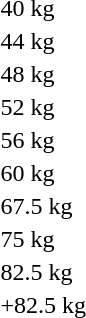<table>
<tr>
<td>40 kg<br></td>
<td></td>
<td></td>
<td></td>
</tr>
<tr>
<td>44 kg<br></td>
<td></td>
<td></td>
<td></td>
</tr>
<tr>
<td>48 kg<br></td>
<td></td>
<td></td>
<td></td>
</tr>
<tr>
<td>52 kg<br></td>
<td></td>
<td></td>
<td></td>
</tr>
<tr>
<td>56 kg<br></td>
<td></td>
<td></td>
<td></td>
</tr>
<tr>
<td>60 kg<br></td>
<td></td>
<td></td>
<td></td>
</tr>
<tr>
<td>67.5 kg<br></td>
<td></td>
<td></td>
<td></td>
</tr>
<tr>
<td>75 kg<br></td>
<td></td>
<td></td>
<td></td>
</tr>
<tr>
<td>82.5 kg<br></td>
<td></td>
<td></td>
<td></td>
</tr>
<tr>
<td>+82.5 kg<br></td>
<td></td>
<td></td>
<td></td>
</tr>
</table>
